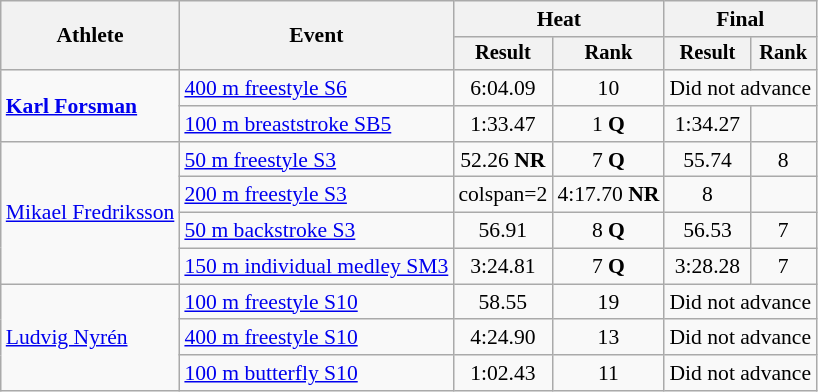<table class="wikitable" style="font-size:90%">
<tr>
<th rowspan="2">Athlete</th>
<th rowspan="2">Event</th>
<th colspan=2>Heat</th>
<th colspan=2>Final</th>
</tr>
<tr style="font-size:95%">
<th>Result</th>
<th>Rank</th>
<th>Result</th>
<th>Rank</th>
</tr>
<tr align=center>
<td align=left rowspan=2><strong><a href='#'>Karl Forsman</a></strong></td>
<td align=left><a href='#'>400 m freestyle S6</a></td>
<td>6:04.09</td>
<td>10</td>
<td colspan=2>Did not advance</td>
</tr>
<tr align=center>
<td align=left><a href='#'>100 m breaststroke SB5</a></td>
<td>1:33.47</td>
<td>1 <strong>Q</strong></td>
<td>1:34.27</td>
<td></td>
</tr>
<tr align=center>
<td align=left rowspan=4><a href='#'>Mikael Fredriksson</a></td>
<td align=left><a href='#'>50 m freestyle S3</a></td>
<td>52.26 <strong>NR</strong></td>
<td>7 <strong>Q</strong></td>
<td>55.74</td>
<td>8</td>
</tr>
<tr align=center>
<td align=left><a href='#'>200 m freestyle S3</a></td>
<td>colspan=2 </td>
<td>4:17.70 <strong>NR</strong></td>
<td>8</td>
</tr>
<tr align=center>
<td align=left><a href='#'>50 m backstroke S3</a></td>
<td>56.91</td>
<td>8 <strong>Q</strong></td>
<td>56.53</td>
<td>7</td>
</tr>
<tr align=center>
<td align=left><a href='#'>150 m individual medley SM3</a></td>
<td>3:24.81</td>
<td>7 <strong>Q</strong></td>
<td>3:28.28</td>
<td>7</td>
</tr>
<tr align=center>
<td align=left rowspan=3><a href='#'>Ludvig Nyrén</a></td>
<td align=left><a href='#'>100 m freestyle S10</a></td>
<td>58.55</td>
<td>19</td>
<td colspan=2>Did not advance</td>
</tr>
<tr align=center>
<td align=left><a href='#'>400 m freestyle S10</a></td>
<td>4:24.90</td>
<td>13</td>
<td colspan=2>Did not advance</td>
</tr>
<tr align=center>
<td align=left><a href='#'>100 m butterfly S10</a></td>
<td>1:02.43</td>
<td>11</td>
<td colspan=2>Did not advance</td>
</tr>
</table>
